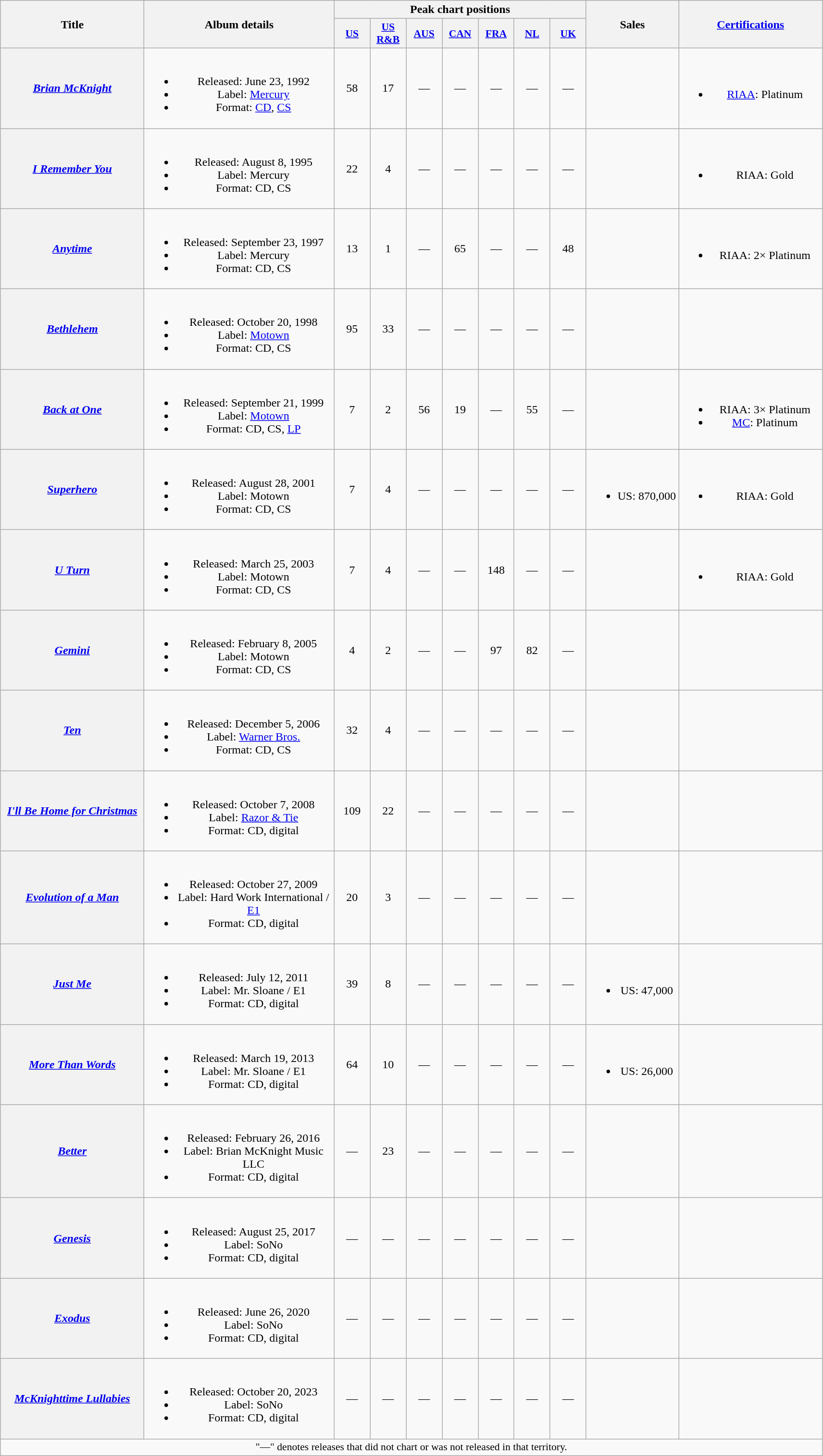<table class="wikitable plainrowheaders" style="text-align:center">
<tr>
<th scope="col" rowspan="2" style="width:12em;">Title</th>
<th scope="col" rowspan="2" style="width:16em;">Album details</th>
<th scope="col" colspan="7">Peak chart positions</th>
<th scope="col" rowspan="2">Sales</th>
<th scope="col" rowspan="2" style="width:12em;"><a href='#'>Certifications</a></th>
</tr>
<tr>
<th scope="col" style="width:3em;font-size:90%;"><a href='#'>US</a><br></th>
<th scope="col" style="width:3em;font-size:90%;"><a href='#'>US R&B</a><br></th>
<th scope="col" style="width:3em;font-size:90%;"><a href='#'>AUS</a><br></th>
<th scope="col" style="width:3em;font-size:90%;"><a href='#'>CAN</a><br></th>
<th scope="col" style="width:3em;font-size:90%;"><a href='#'>FRA</a><br></th>
<th scope="col" style="width:3em;font-size:90%;"><a href='#'>NL</a><br></th>
<th scope="col" style="width:3em;font-size:90%;"><a href='#'>UK</a><br></th>
</tr>
<tr>
<th scope="row"><em><a href='#'>Brian McKnight</a></em></th>
<td><br><ul><li>Released: June 23, 1992</li><li>Label: <a href='#'>Mercury</a></li><li>Format: <a href='#'>CD</a>, <a href='#'>CS</a></li></ul></td>
<td>58</td>
<td>17</td>
<td>—</td>
<td>—</td>
<td>—</td>
<td>—</td>
<td>—</td>
<td></td>
<td><br><ul><li><a href='#'>RIAA</a>: Platinum</li></ul></td>
</tr>
<tr>
<th scope="row"><em><a href='#'>I Remember You</a></em></th>
<td><br><ul><li>Released: August 8, 1995</li><li>Label: Mercury</li><li>Format: CD, CS</li></ul></td>
<td>22</td>
<td>4</td>
<td>—</td>
<td>—</td>
<td>—</td>
<td>—</td>
<td>—</td>
<td></td>
<td><br><ul><li>RIAA: Gold</li></ul></td>
</tr>
<tr>
<th scope="row"><em><a href='#'>Anytime</a></em></th>
<td><br><ul><li>Released: September 23, 1997</li><li>Label: Mercury</li><li>Format: CD, CS</li></ul></td>
<td>13</td>
<td>1</td>
<td>—</td>
<td>65</td>
<td>—</td>
<td>—</td>
<td>48</td>
<td></td>
<td><br><ul><li>RIAA: 2× Platinum</li></ul></td>
</tr>
<tr>
<th scope="row"><em><a href='#'>Bethlehem</a></em></th>
<td><br><ul><li>Released: October 20, 1998</li><li>Label: <a href='#'>Motown</a></li><li>Format: CD, CS</li></ul></td>
<td>95</td>
<td>33</td>
<td>—</td>
<td>—</td>
<td>—</td>
<td>—</td>
<td>—</td>
<td></td>
<td></td>
</tr>
<tr>
<th scope="row"><em><a href='#'>Back at One</a></em></th>
<td><br><ul><li>Released: September 21, 1999</li><li>Label: <a href='#'>Motown</a></li><li>Format: CD, CS, <a href='#'>LP</a></li></ul></td>
<td>7</td>
<td>2</td>
<td>56</td>
<td>19</td>
<td>—</td>
<td>55</td>
<td>—</td>
<td></td>
<td><br><ul><li>RIAA: 3× Platinum</li><li><a href='#'>MC</a>: Platinum</li></ul></td>
</tr>
<tr>
<th scope="row"><em><a href='#'>Superhero</a></em></th>
<td><br><ul><li>Released: August 28, 2001</li><li>Label: Motown</li><li>Format: CD, CS</li></ul></td>
<td>7</td>
<td>4</td>
<td>—</td>
<td>—</td>
<td>—</td>
<td>—</td>
<td>—</td>
<td><br><ul><li>US: 870,000</li></ul></td>
<td><br><ul><li>RIAA: Gold</li></ul></td>
</tr>
<tr>
<th scope="row"><em><a href='#'>U Turn</a></em></th>
<td><br><ul><li>Released: March 25, 2003</li><li>Label: Motown</li><li>Format: CD, CS</li></ul></td>
<td>7</td>
<td>4</td>
<td>—</td>
<td>—</td>
<td>148</td>
<td>—</td>
<td>—</td>
<td></td>
<td><br><ul><li>RIAA: Gold</li></ul></td>
</tr>
<tr>
<th scope="row"><em><a href='#'>Gemini</a></em></th>
<td><br><ul><li>Released: February 8, 2005</li><li>Label: Motown</li><li>Format: CD, CS</li></ul></td>
<td>4</td>
<td>2</td>
<td>—</td>
<td>—</td>
<td>97</td>
<td>82</td>
<td>—</td>
<td></td>
<td></td>
</tr>
<tr>
<th scope="row"><em><a href='#'>Ten</a></em></th>
<td><br><ul><li>Released: December 5, 2006</li><li>Label: <a href='#'>Warner Bros.</a></li><li>Format: CD, CS</li></ul></td>
<td>32</td>
<td>4</td>
<td>—</td>
<td>—</td>
<td>—</td>
<td>—</td>
<td>—</td>
<td></td>
<td></td>
</tr>
<tr>
<th scope="row"><em><a href='#'>I'll Be Home for Christmas</a></em></th>
<td><br><ul><li>Released: October 7, 2008</li><li>Label: <a href='#'>Razor & Tie</a></li><li>Format: CD, digital</li></ul></td>
<td>109</td>
<td>22</td>
<td>—</td>
<td>—</td>
<td>—</td>
<td>—</td>
<td>—</td>
<td></td>
<td></td>
</tr>
<tr>
<th scope="row"><em><a href='#'>Evolution of a Man</a></em></th>
<td><br><ul><li>Released: October 27, 2009</li><li>Label: Hard Work International / <a href='#'>E1</a></li><li>Format: CD, digital</li></ul></td>
<td>20</td>
<td>3</td>
<td>—</td>
<td>—</td>
<td>—</td>
<td>—</td>
<td>—</td>
<td></td>
<td></td>
</tr>
<tr>
<th scope="row"><em><a href='#'>Just Me</a></em></th>
<td><br><ul><li>Released: July 12, 2011</li><li>Label: Mr. Sloane / E1</li><li>Format: CD, digital</li></ul></td>
<td>39</td>
<td>8</td>
<td>—</td>
<td>—</td>
<td>—</td>
<td>—</td>
<td>—</td>
<td><br><ul><li>US: 47,000</li></ul></td>
<td></td>
</tr>
<tr>
<th scope="row"><em><a href='#'>More Than Words</a></em></th>
<td><br><ul><li>Released: March 19, 2013</li><li>Label: Mr. Sloane / E1</li><li>Format: CD, digital</li></ul></td>
<td>64</td>
<td>10</td>
<td>—</td>
<td>—</td>
<td>—</td>
<td>—</td>
<td>—</td>
<td><br><ul><li>US: 26,000</li></ul></td>
<td></td>
</tr>
<tr>
<th scope="row"><em><a href='#'>Better</a></em></th>
<td><br><ul><li>Released: February 26, 2016</li><li>Label: Brian McKnight Music LLC</li><li>Format: CD, digital</li></ul></td>
<td>—</td>
<td>23</td>
<td>—</td>
<td>—</td>
<td>—</td>
<td>—</td>
<td>—</td>
<td></td>
<td></td>
</tr>
<tr>
<th scope="row"><em><a href='#'>Genesis</a></em></th>
<td><br><ul><li>Released: August 25, 2017</li><li>Label: SoNo</li><li>Format: CD, digital</li></ul></td>
<td>—</td>
<td>—</td>
<td>—</td>
<td>—</td>
<td>—</td>
<td>—</td>
<td>—</td>
<td></td>
<td></td>
</tr>
<tr>
<th scope="row"><em><a href='#'>Exodus</a></em></th>
<td><br><ul><li>Released: June 26, 2020</li><li>Label: SoNo</li><li>Format: CD, digital</li></ul></td>
<td>—</td>
<td>—</td>
<td>—</td>
<td>—</td>
<td>—</td>
<td>—</td>
<td>—</td>
<td></td>
<td></td>
</tr>
<tr>
<th scope="row"><em><a href='#'>McKnighttime Lullabies</a></em></th>
<td><br><ul><li>Released: October 20, 2023</li><li>Label: SoNo</li><li>Format: CD, digital</li></ul></td>
<td>—</td>
<td>—</td>
<td>—</td>
<td>—</td>
<td>—</td>
<td>—</td>
<td>—</td>
<td></td>
<td></td>
</tr>
<tr>
<td colspan="11" style="font-size:90%">"—" denotes releases that did not chart or was not released in that territory.</td>
</tr>
</table>
